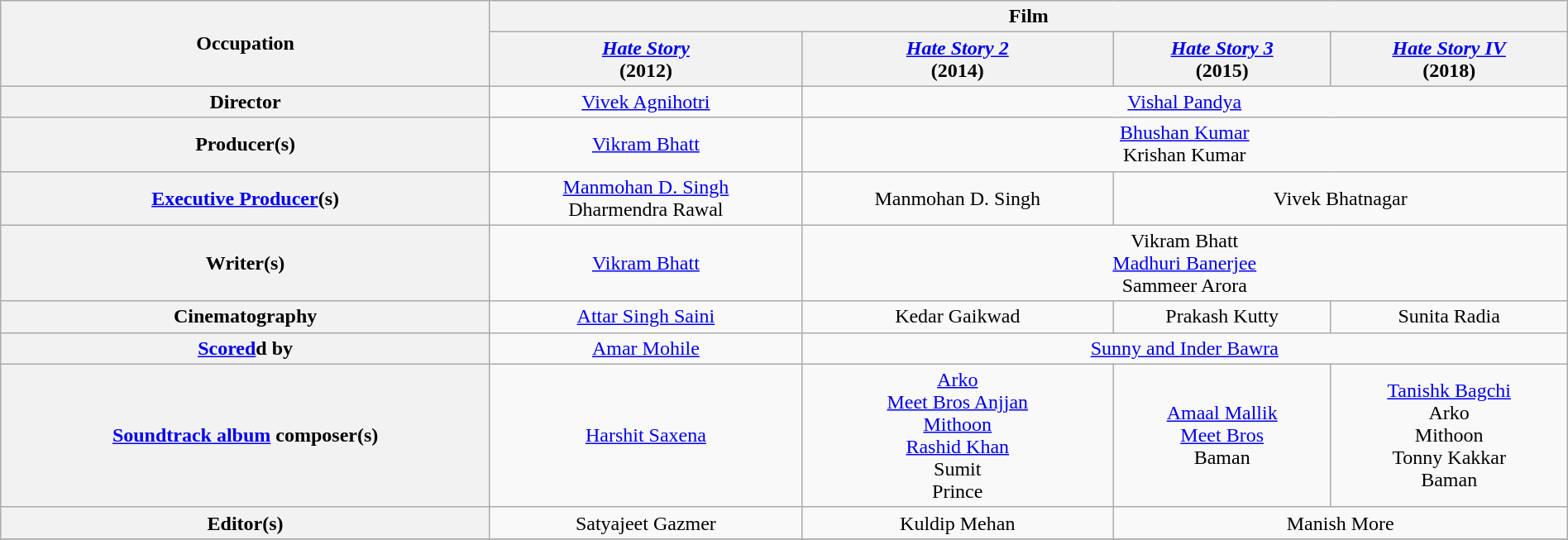<table class="wikitable" style="text-align:center;" width="100%">
<tr>
<th rowspan="2">Occupation</th>
<th colspan="4">Film</th>
</tr>
<tr>
<th width:10%;"><em><a href='#'>Hate Story</a></em> <br>(2012)</th>
<th width:10%;"><em><a href='#'>Hate Story 2</a></em> <br>(2014)</th>
<th width:10%;"><em><a href='#'>Hate Story 3</a></em> <br>(2015)</th>
<th width:10%;"><em><a href='#'>Hate Story IV</a></em> <br>(2018)</th>
</tr>
<tr>
<th>Director</th>
<td><a href='#'>Vivek Agnihotri</a></td>
<td colspan="4"><a href='#'>Vishal Pandya</a></td>
</tr>
<tr>
<th>Producer(s)</th>
<td><a href='#'>Vikram Bhatt</a></td>
<td colspan="4"><a href='#'>Bhushan Kumar</a><br>Krishan Kumar</td>
</tr>
<tr>
<th><a href='#'>Executive Producer</a>(s)</th>
<td><a href='#'>Manmohan D. Singh</a><br>Dharmendra Rawal</td>
<td>Manmohan D. Singh</td>
<td colspan="4">Vivek Bhatnagar</td>
</tr>
<tr>
<th>Writer(s)</th>
<td><a href='#'>Vikram Bhatt</a></td>
<td colspan="4">Vikram Bhatt <br><a href='#'>Madhuri Banerjee</a><br>Sammeer Arora</td>
</tr>
<tr>
<th>Cinematography</th>
<td><a href='#'>Attar Singh Saini</a></td>
<td>Kedar Gaikwad</td>
<td>Prakash Kutty</td>
<td>Sunita Radia</td>
</tr>
<tr>
<th><a href='#'>Scored</a>d by</th>
<td><a href='#'>Amar Mohile</a></td>
<td colspan=4><a href='#'>Sunny and Inder Bawra</a></td>
</tr>
<tr>
<th><a href='#'>Soundtrack album</a> composer(s)</th>
<td><a href='#'>Harshit Saxena</a></td>
<td><a href='#'>Arko</a><br><a href='#'>Meet Bros Anjjan</a><br><a href='#'>Mithoon</a><br><a href='#'>Rashid Khan</a><br>Sumit<br>Prince</td>
<td><a href='#'>Amaal Mallik</a><br><a href='#'>Meet Bros</a><br>Baman</td>
<td><a href='#'>Tanishk Bagchi</a><br>Arko<br>Mithoon<br>Tonny Kakkar<br>Baman</td>
</tr>
<tr>
<th>Editor(s)</th>
<td>Satyajeet Gazmer</td>
<td>Kuldip Mehan</td>
<td colspan="2">Manish More</td>
</tr>
<tr>
</tr>
</table>
